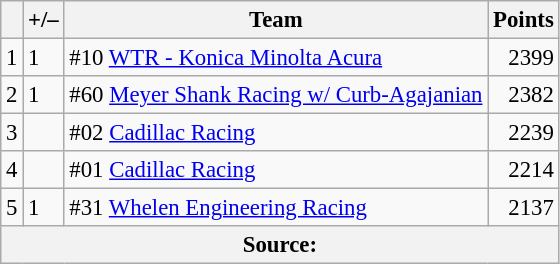<table class="wikitable" style="font-size: 95%;">
<tr>
<th scope="col"></th>
<th scope="col">+/–</th>
<th scope="col">Team</th>
<th scope="col">Points</th>
</tr>
<tr>
<td align=center>1</td>
<td align="left"> 1</td>
<td> #10 <a href='#'>WTR - Konica Minolta Acura</a></td>
<td align=right>2399</td>
</tr>
<tr>
<td align=center>2</td>
<td align="left"> 1</td>
<td> #60 <a href='#'>Meyer Shank Racing w/ Curb-Agajanian</a></td>
<td align=right>2382</td>
</tr>
<tr>
<td align=center>3</td>
<td align="left"></td>
<td> #02 <a href='#'>Cadillac Racing</a></td>
<td align=right>2239</td>
</tr>
<tr>
<td align=center>4</td>
<td align="left"></td>
<td> #01 <a href='#'>Cadillac Racing</a></td>
<td align=right>2214</td>
</tr>
<tr>
<td align=center>5</td>
<td align="left"> 1</td>
<td> #31 <a href='#'>Whelen Engineering Racing</a></td>
<td align=right>2137</td>
</tr>
<tr>
<th colspan=5>Source:</th>
</tr>
</table>
